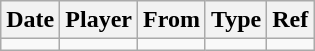<table class="wikitable">
<tr>
<th><strong>Date</strong></th>
<th><strong>Player</strong></th>
<th><strong>From</strong></th>
<th><strong>Type</strong></th>
<th><strong>Ref</strong></th>
</tr>
<tr>
<td></td>
<td></td>
<td></td>
<td></td>
<td></td>
</tr>
</table>
